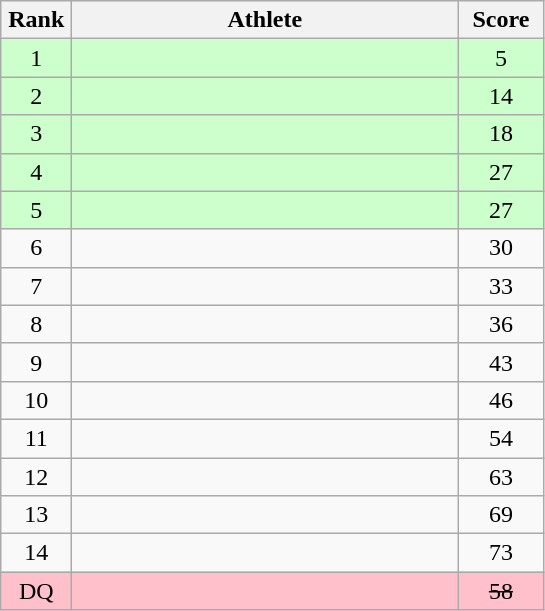<table class=wikitable style="text-align:center">
<tr>
<th width=40>Rank</th>
<th width=250>Athlete</th>
<th width=50>Score</th>
</tr>
<tr bgcolor="ccffcc">
<td>1</td>
<td align=left></td>
<td>5</td>
</tr>
<tr bgcolor="ccffcc">
<td>2</td>
<td align=left></td>
<td>14</td>
</tr>
<tr bgcolor="ccffcc">
<td>3</td>
<td align=left></td>
<td>18</td>
</tr>
<tr bgcolor="ccffcc">
<td>4</td>
<td align=left></td>
<td>27</td>
</tr>
<tr bgcolor="ccffcc">
<td>5</td>
<td align=left></td>
<td>27</td>
</tr>
<tr>
<td>6</td>
<td align=left></td>
<td>30</td>
</tr>
<tr>
<td>7</td>
<td align=left></td>
<td>33</td>
</tr>
<tr>
<td>8</td>
<td align=left></td>
<td>36</td>
</tr>
<tr>
<td>9</td>
<td align=left></td>
<td>43</td>
</tr>
<tr>
<td>10</td>
<td align=left></td>
<td>46</td>
</tr>
<tr>
<td>11</td>
<td align=left></td>
<td>54</td>
</tr>
<tr>
<td>12</td>
<td align=left></td>
<td>63</td>
</tr>
<tr>
<td>13</td>
<td align=left></td>
<td>69</td>
</tr>
<tr>
<td>14</td>
<td align=left></td>
<td>73</td>
</tr>
<tr bgcolor=pink>
<td>DQ</td>
<td align=left></td>
<td><s>58</s></td>
</tr>
</table>
